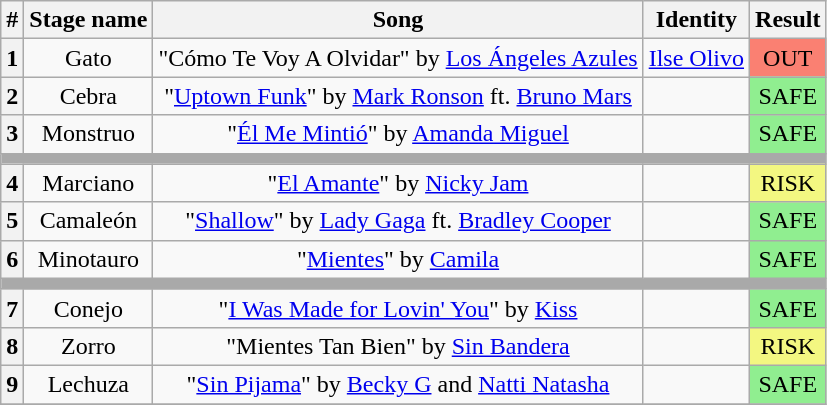<table class="wikitable plainrowheaders" style="text-align: center;">
<tr>
<th>#</th>
<th>Stage name</th>
<th>Song</th>
<th>Identity</th>
<th>Result</th>
</tr>
<tr>
<th>1</th>
<td>Gato</td>
<td>"Cómo Te Voy A Olvidar" by <a href='#'>Los Ángeles Azules</a></td>
<td><a href='#'>Ilse Olivo</a></td>
<td bgcolor=salmon>OUT</td>
</tr>
<tr>
<th>2</th>
<td>Cebra</td>
<td>"<a href='#'>Uptown Funk</a>" by <a href='#'>Mark Ronson</a> ft. <a href='#'>Bruno Mars</a></td>
<td></td>
<td bgcolor=lightgreen>SAFE</td>
</tr>
<tr>
<th>3</th>
<td>Monstruo</td>
<td>"<a href='#'>Él Me Mintió</a>" by <a href='#'>Amanda Miguel</a></td>
<td></td>
<td bgcolor=lightgreen>SAFE</td>
</tr>
<tr>
<td colspan="5" style="background:darkgray"></td>
</tr>
<tr>
<th>4</th>
<td>Marciano</td>
<td>"<a href='#'>El Amante</a>" by <a href='#'>Nicky Jam</a></td>
<td></td>
<td bgcolor=#F3F781>RISK</td>
</tr>
<tr>
<th>5</th>
<td>Camaleón</td>
<td>"<a href='#'>Shallow</a>" by <a href='#'>Lady Gaga</a> ft. <a href='#'>Bradley Cooper</a></td>
<td></td>
<td bgcolor=lightgreen>SAFE</td>
</tr>
<tr>
<th>6</th>
<td>Minotauro</td>
<td>"<a href='#'>Mientes</a>" by <a href='#'>Camila</a></td>
<td></td>
<td bgcolor=lightgreen>SAFE</td>
</tr>
<tr>
<td colspan="5" style="background:darkgray"></td>
</tr>
<tr>
<th>7</th>
<td>Conejo</td>
<td>"<a href='#'>I Was Made for Lovin' You</a>" by <a href='#'>Kiss</a></td>
<td></td>
<td bgcolor=lightgreen>SAFE</td>
</tr>
<tr>
<th>8</th>
<td>Zorro</td>
<td>"Mientes Tan Bien" by <a href='#'>Sin Bandera</a></td>
<td></td>
<td bgcolor=#F3F781>RISK</td>
</tr>
<tr>
<th>9</th>
<td>Lechuza</td>
<td>"<a href='#'>Sin Pijama</a>" by <a href='#'>Becky G</a> and <a href='#'>Natti Natasha</a></td>
<td></td>
<td bgcolor=lightgreen>SAFE</td>
</tr>
<tr>
</tr>
</table>
